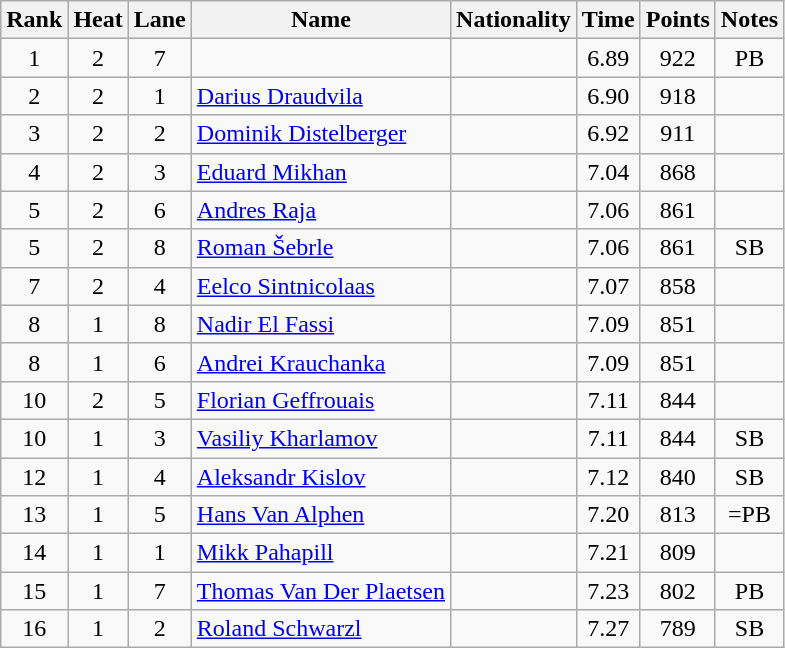<table class="wikitable sortable" style="text-align:center">
<tr>
<th>Rank</th>
<th>Heat</th>
<th>Lane</th>
<th>Name</th>
<th>Nationality</th>
<th>Time</th>
<th>Points</th>
<th>Notes</th>
</tr>
<tr>
<td>1</td>
<td>2</td>
<td>7</td>
<td align=left></td>
<td align=left></td>
<td>6.89</td>
<td>922</td>
<td>PB</td>
</tr>
<tr>
<td>2</td>
<td>2</td>
<td>1</td>
<td align=left><a href='#'>Darius Draudvila</a></td>
<td align=left></td>
<td>6.90</td>
<td>918</td>
<td></td>
</tr>
<tr>
<td>3</td>
<td>2</td>
<td>2</td>
<td align=left><a href='#'>Dominik Distelberger</a></td>
<td align=left></td>
<td>6.92</td>
<td>911</td>
<td></td>
</tr>
<tr>
<td>4</td>
<td>2</td>
<td>3</td>
<td align=left><a href='#'>Eduard Mikhan</a></td>
<td align=left></td>
<td>7.04</td>
<td>868</td>
<td></td>
</tr>
<tr>
<td>5</td>
<td>2</td>
<td>6</td>
<td align=left><a href='#'>Andres Raja</a></td>
<td align=left></td>
<td>7.06</td>
<td>861</td>
<td></td>
</tr>
<tr>
<td>5</td>
<td>2</td>
<td>8</td>
<td align=left><a href='#'>Roman Šebrle</a></td>
<td align=left></td>
<td>7.06</td>
<td>861</td>
<td>SB</td>
</tr>
<tr>
<td>7</td>
<td>2</td>
<td>4</td>
<td align=left><a href='#'>Eelco Sintnicolaas</a></td>
<td align=left></td>
<td>7.07</td>
<td>858</td>
<td></td>
</tr>
<tr>
<td>8</td>
<td>1</td>
<td>8</td>
<td align=left><a href='#'>Nadir El Fassi</a></td>
<td align=left></td>
<td>7.09</td>
<td>851</td>
<td></td>
</tr>
<tr>
<td>8</td>
<td>1</td>
<td>6</td>
<td align=left><a href='#'>Andrei Krauchanka</a></td>
<td align=left></td>
<td>7.09</td>
<td>851</td>
<td></td>
</tr>
<tr>
<td>10</td>
<td>2</td>
<td>5</td>
<td align=left><a href='#'>Florian Geffrouais</a></td>
<td align=left></td>
<td>7.11</td>
<td>844</td>
<td></td>
</tr>
<tr>
<td>10</td>
<td>1</td>
<td>3</td>
<td align=left><a href='#'>Vasiliy Kharlamov</a></td>
<td align=left></td>
<td>7.11</td>
<td>844</td>
<td>SB</td>
</tr>
<tr>
<td>12</td>
<td>1</td>
<td>4</td>
<td align=left><a href='#'>Aleksandr Kislov</a></td>
<td align=left></td>
<td>7.12</td>
<td>840</td>
<td>SB</td>
</tr>
<tr>
<td>13</td>
<td>1</td>
<td>5</td>
<td align=left><a href='#'>Hans Van Alphen</a></td>
<td align=left></td>
<td>7.20</td>
<td>813</td>
<td>=PB</td>
</tr>
<tr>
<td>14</td>
<td>1</td>
<td>1</td>
<td align=left><a href='#'>Mikk Pahapill</a></td>
<td align=left></td>
<td>7.21</td>
<td>809</td>
<td></td>
</tr>
<tr>
<td>15</td>
<td>1</td>
<td>7</td>
<td align=left><a href='#'>Thomas Van Der Plaetsen</a></td>
<td align=left></td>
<td>7.23</td>
<td>802</td>
<td>PB</td>
</tr>
<tr>
<td>16</td>
<td>1</td>
<td>2</td>
<td align=left><a href='#'>Roland Schwarzl</a></td>
<td align=left></td>
<td>7.27</td>
<td>789</td>
<td>SB</td>
</tr>
</table>
